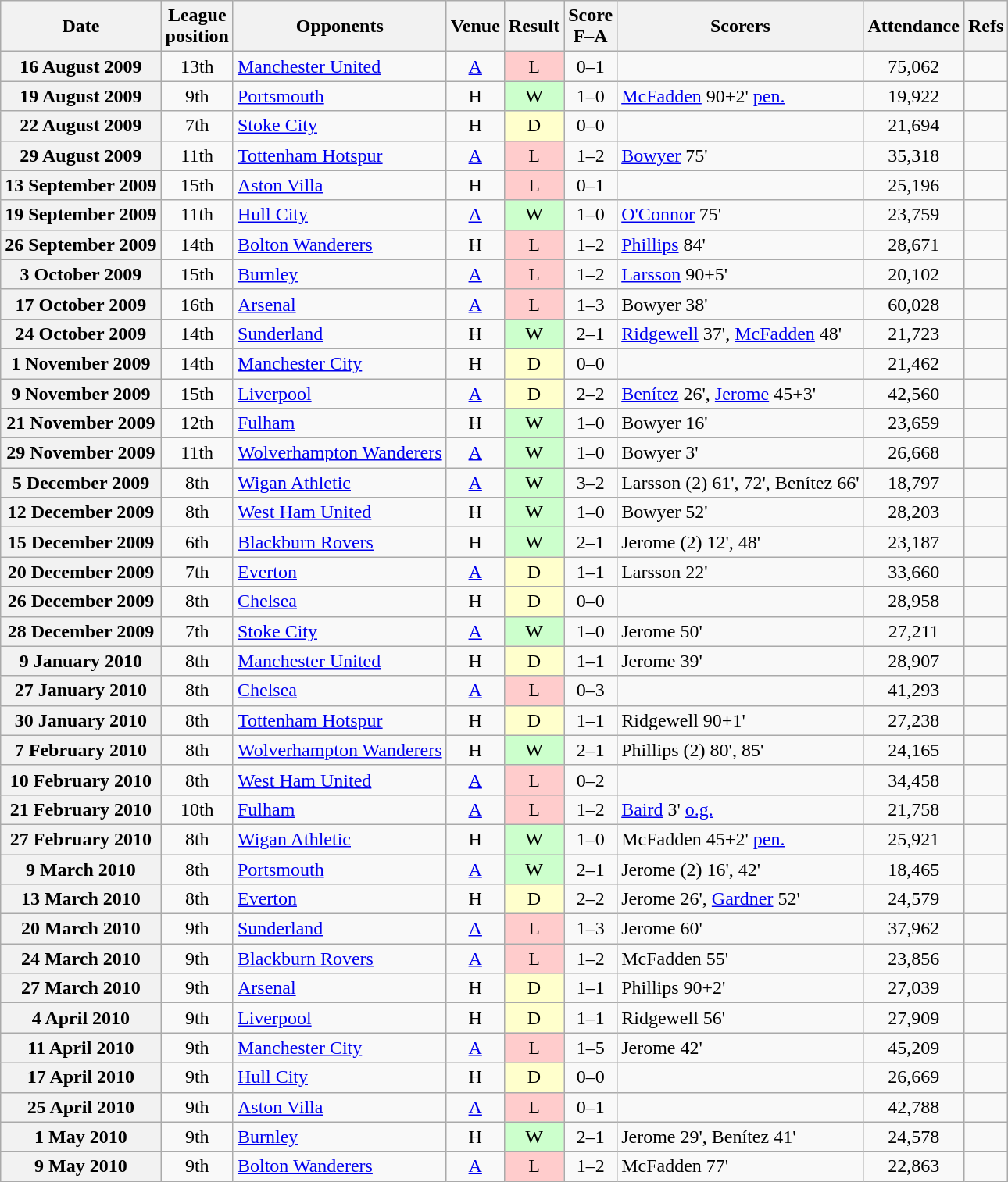<table class="wikitable plainrowheaders" style="text-align:center">
<tr>
<th scope="col">Date</th>
<th scope="col">League<br>position</th>
<th scope="col">Opponents</th>
<th scope="col">Venue</th>
<th scope="col">Result</th>
<th scope="col">Score<br>F–A</th>
<th scope="col">Scorers</th>
<th scope="col">Attendance</th>
<th scope="col">Refs</th>
</tr>
<tr>
<th scope="row">16 August 2009</th>
<td>13th</td>
<td align="left"><a href='#'>Manchester United</a></td>
<td><a href='#'>A</a></td>
<td style="background:#fcc">L</td>
<td>0–1</td>
<td></td>
<td>75,062</td>
<td></td>
</tr>
<tr>
<th scope="row">19 August 2009</th>
<td>9th</td>
<td align="left"><a href='#'>Portsmouth</a></td>
<td>H</td>
<td style="background:#cfc">W</td>
<td>1–0</td>
<td align="left"><a href='#'>McFadden</a> 90+2' <a href='#'>pen.</a></td>
<td>19,922</td>
<td></td>
</tr>
<tr>
<th scope="row">22 August 2009</th>
<td>7th</td>
<td align="left"><a href='#'>Stoke City</a></td>
<td>H</td>
<td style="background:#ffc">D</td>
<td>0–0</td>
<td></td>
<td>21,694</td>
<td></td>
</tr>
<tr>
<th scope="row">29 August 2009</th>
<td>11th</td>
<td align="left"><a href='#'>Tottenham Hotspur</a></td>
<td><a href='#'>A</a></td>
<td style="background:#fcc">L</td>
<td>1–2</td>
<td align="left"><a href='#'>Bowyer</a> 75'</td>
<td>35,318</td>
<td></td>
</tr>
<tr>
<th scope="row">13 September 2009</th>
<td>15th</td>
<td align="left"><a href='#'>Aston Villa</a></td>
<td>H</td>
<td style="background:#fcc">L</td>
<td>0–1</td>
<td></td>
<td>25,196</td>
<td></td>
</tr>
<tr>
<th scope="row">19 September 2009</th>
<td>11th</td>
<td align="left"><a href='#'>Hull City</a></td>
<td><a href='#'>A</a></td>
<td style="background:#cfc">W</td>
<td>1–0</td>
<td align="left"><a href='#'>O'Connor</a> 75'</td>
<td>23,759</td>
<td></td>
</tr>
<tr>
<th scope="row">26 September 2009</th>
<td>14th</td>
<td align="left"><a href='#'>Bolton Wanderers</a></td>
<td>H</td>
<td style="background:#fcc">L</td>
<td>1–2</td>
<td align="left"><a href='#'>Phillips</a> 84'</td>
<td>28,671</td>
<td></td>
</tr>
<tr>
<th scope="row">3 October 2009</th>
<td>15th</td>
<td align="left"><a href='#'>Burnley</a></td>
<td><a href='#'>A</a></td>
<td style="background:#fcc">L</td>
<td>1–2</td>
<td align="left"><a href='#'>Larsson</a> 90+5'</td>
<td>20,102</td>
<td></td>
</tr>
<tr>
<th scope="row">17 October 2009</th>
<td>16th</td>
<td align="left"><a href='#'>Arsenal</a></td>
<td><a href='#'>A</a></td>
<td style="background:#fcc">L</td>
<td>1–3</td>
<td align="left">Bowyer 38'</td>
<td>60,028</td>
<td></td>
</tr>
<tr>
<th scope="row">24 October 2009</th>
<td>14th</td>
<td align="left"><a href='#'>Sunderland</a></td>
<td>H</td>
<td style="background:#cfc">W</td>
<td>2–1</td>
<td align="left"><a href='#'>Ridgewell</a> 37', <a href='#'>McFadden</a> 48'</td>
<td>21,723</td>
<td></td>
</tr>
<tr>
<th scope="row">1 November 2009</th>
<td>14th</td>
<td align="left"><a href='#'>Manchester City</a></td>
<td>H</td>
<td style="background:#ffc">D</td>
<td>0–0</td>
<td></td>
<td>21,462</td>
<td></td>
</tr>
<tr>
<th scope="row">9 November 2009</th>
<td>15th</td>
<td align="left"><a href='#'>Liverpool</a></td>
<td><a href='#'>A</a></td>
<td style="background:#ffc">D</td>
<td>2–2</td>
<td align="left"><a href='#'>Benítez</a> 26', <a href='#'>Jerome</a> 45+3'</td>
<td>42,560</td>
<td></td>
</tr>
<tr>
<th scope="row">21 November 2009</th>
<td>12th</td>
<td align="left"><a href='#'>Fulham</a></td>
<td>H</td>
<td style="background:#cfc">W</td>
<td>1–0</td>
<td align="left">Bowyer 16'</td>
<td>23,659</td>
<td></td>
</tr>
<tr>
<th scope="row">29 November 2009</th>
<td>11th</td>
<td align="left"><a href='#'>Wolverhampton Wanderers</a></td>
<td><a href='#'>A</a></td>
<td style="background:#cfc">W</td>
<td>1–0</td>
<td align="left">Bowyer 3'</td>
<td>26,668</td>
<td></td>
</tr>
<tr>
<th scope="row">5 December 2009</th>
<td>8th</td>
<td align="left"><a href='#'>Wigan Athletic</a></td>
<td><a href='#'>A</a></td>
<td style="background:#cfc">W</td>
<td>3–2</td>
<td align="left">Larsson (2) 61', 72', Benítez 66'</td>
<td>18,797</td>
<td></td>
</tr>
<tr>
<th scope="row">12 December 2009</th>
<td>8th</td>
<td align="left"><a href='#'>West Ham United</a></td>
<td>H</td>
<td style="background:#cfc">W</td>
<td>1–0</td>
<td align="left">Bowyer 52'</td>
<td>28,203</td>
<td></td>
</tr>
<tr>
<th scope="row">15 December 2009</th>
<td>6th</td>
<td align="left"><a href='#'>Blackburn Rovers</a></td>
<td>H</td>
<td style="background:#cfc">W</td>
<td>2–1</td>
<td align="left">Jerome (2) 12', 48'</td>
<td>23,187</td>
<td></td>
</tr>
<tr>
<th scope="row">20 December 2009</th>
<td>7th</td>
<td align="left"><a href='#'>Everton</a></td>
<td><a href='#'>A</a></td>
<td style="background:#ffc">D</td>
<td>1–1</td>
<td align="left">Larsson 22'</td>
<td>33,660</td>
<td></td>
</tr>
<tr>
<th scope="row">26 December 2009</th>
<td>8th</td>
<td align="left"><a href='#'>Chelsea</a></td>
<td>H</td>
<td style="background:#ffc">D</td>
<td>0–0</td>
<td></td>
<td>28,958</td>
<td></td>
</tr>
<tr>
<th scope="row">28 December 2009</th>
<td>7th</td>
<td align="left"><a href='#'>Stoke City</a></td>
<td><a href='#'>A</a></td>
<td style="background:#cfc">W</td>
<td>1–0</td>
<td align="left">Jerome 50'</td>
<td>27,211</td>
<td></td>
</tr>
<tr>
<th scope="row">9 January 2010</th>
<td>8th</td>
<td align="left"><a href='#'>Manchester United</a></td>
<td>H</td>
<td style="background:#ffc">D</td>
<td>1–1</td>
<td align="left">Jerome 39'</td>
<td>28,907</td>
<td></td>
</tr>
<tr>
<th scope="row">27 January 2010</th>
<td>8th</td>
<td align="left"><a href='#'>Chelsea</a></td>
<td><a href='#'>A</a></td>
<td style="background:#fcc">L</td>
<td>0–3</td>
<td></td>
<td>41,293</td>
<td></td>
</tr>
<tr>
<th scope="row">30 January 2010</th>
<td>8th</td>
<td align="left"><a href='#'>Tottenham Hotspur</a></td>
<td>H</td>
<td style="background:#ffc">D</td>
<td>1–1</td>
<td align="left">Ridgewell 90+1'</td>
<td>27,238</td>
<td></td>
</tr>
<tr>
<th scope="row">7 February 2010</th>
<td>8th</td>
<td align="left"><a href='#'>Wolverhampton Wanderers</a></td>
<td>H</td>
<td style="background:#cfc">W</td>
<td>2–1</td>
<td align="left">Phillips (2) 80', 85'</td>
<td>24,165</td>
<td></td>
</tr>
<tr>
<th scope="row">10 February 2010</th>
<td>8th</td>
<td align="left"><a href='#'>West Ham United</a></td>
<td><a href='#'>A</a></td>
<td style="background:#fcc">L</td>
<td>0–2</td>
<td></td>
<td>34,458</td>
<td></td>
</tr>
<tr>
<th scope="row">21 February 2010</th>
<td>10th</td>
<td align="left"><a href='#'>Fulham</a></td>
<td><a href='#'>A</a></td>
<td style="background:#fcc">L</td>
<td>1–2</td>
<td align="left"><a href='#'>Baird</a> 3' <a href='#'>o.g.</a></td>
<td>21,758</td>
<td></td>
</tr>
<tr>
<th scope="row">27 February 2010</th>
<td>8th</td>
<td align="left"><a href='#'>Wigan Athletic</a></td>
<td>H</td>
<td style="background:#cfc">W</td>
<td>1–0</td>
<td align="left">McFadden 45+2' <a href='#'>pen.</a></td>
<td>25,921</td>
<td></td>
</tr>
<tr>
<th scope="row">9 March 2010</th>
<td>8th</td>
<td align="left"><a href='#'>Portsmouth</a></td>
<td><a href='#'>A</a></td>
<td style="background:#cfc">W</td>
<td>2–1</td>
<td align="left">Jerome (2) 16', 42'</td>
<td>18,465</td>
<td></td>
</tr>
<tr>
<th scope="row">13 March 2010</th>
<td>8th</td>
<td align="left"><a href='#'>Everton</a></td>
<td>H</td>
<td style="background:#ffc">D</td>
<td>2–2</td>
<td align="left">Jerome 26', <a href='#'>Gardner</a> 52'</td>
<td>24,579</td>
<td></td>
</tr>
<tr>
<th scope="row">20 March 2010</th>
<td>9th</td>
<td align="left"><a href='#'>Sunderland</a></td>
<td><a href='#'>A</a></td>
<td style="background:#fcc">L</td>
<td>1–3</td>
<td align="left">Jerome 60'</td>
<td>37,962</td>
<td></td>
</tr>
<tr>
<th scope="row">24 March 2010</th>
<td>9th</td>
<td align="left"><a href='#'>Blackburn Rovers</a></td>
<td><a href='#'>A</a></td>
<td style="background:#fcc">L</td>
<td>1–2</td>
<td align="left">McFadden 55'</td>
<td>23,856</td>
<td></td>
</tr>
<tr>
<th scope="row">27 March 2010</th>
<td>9th</td>
<td align="left"><a href='#'>Arsenal</a></td>
<td>H</td>
<td style="background:#ffc">D</td>
<td>1–1</td>
<td align="left">Phillips 90+2'</td>
<td>27,039</td>
<td></td>
</tr>
<tr>
<th scope="row">4 April 2010</th>
<td>9th</td>
<td align="left"><a href='#'>Liverpool</a></td>
<td>H</td>
<td style="background:#ffc">D</td>
<td>1–1</td>
<td align="left">Ridgewell 56'</td>
<td>27,909</td>
<td></td>
</tr>
<tr>
<th scope="row">11 April 2010</th>
<td>9th</td>
<td align="left"><a href='#'>Manchester City</a></td>
<td><a href='#'>A</a></td>
<td style="background:#fcc">L</td>
<td>1–5</td>
<td align="left">Jerome 42'</td>
<td>45,209</td>
<td></td>
</tr>
<tr>
<th scope="row">17 April 2010</th>
<td>9th</td>
<td align="left"><a href='#'>Hull City</a></td>
<td>H</td>
<td style="background:#ffc">D</td>
<td>0–0</td>
<td></td>
<td>26,669</td>
<td></td>
</tr>
<tr>
<th scope="row">25 April 2010</th>
<td>9th</td>
<td align="left"><a href='#'>Aston Villa</a></td>
<td><a href='#'>A</a></td>
<td style="background:#fcc">L</td>
<td>0–1</td>
<td></td>
<td>42,788</td>
<td></td>
</tr>
<tr>
<th scope="row">1 May 2010</th>
<td>9th</td>
<td align="left"><a href='#'>Burnley</a></td>
<td>H</td>
<td style="background:#cfc">W</td>
<td>2–1</td>
<td align="left">Jerome 29', Benítez 41'</td>
<td>24,578</td>
<td></td>
</tr>
<tr>
<th scope="row">9 May 2010</th>
<td>9th</td>
<td align="left"><a href='#'>Bolton Wanderers</a></td>
<td><a href='#'>A</a></td>
<td style="background:#fcc">L</td>
<td>1–2</td>
<td align="left">McFadden 77'</td>
<td>22,863</td>
<td></td>
</tr>
</table>
